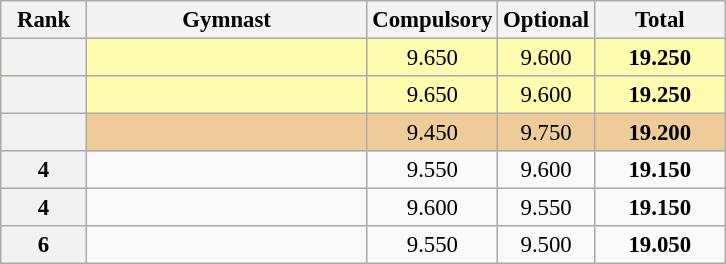<table class="wikitable sortable" style="text-align:center; font-size:95%">
<tr>
<th scope="col" style="width:50px;">Rank</th>
<th scope="col" style="width:180px;">Gymnast</th>
<th scope="col" style="width:50px;">Compulsory</th>
<th scope="col" style="width:50px;">Optional</th>
<th scope="col" style="width:80px;">Total</th>
</tr>
<tr style="background:#fffcaf;">
<th scope=row style="text-align:center"></th>
<td style="text-align:left;"></td>
<td>9.650</td>
<td>9.600</td>
<td><strong>19.250</strong></td>
</tr>
<tr style="background:#fffcaf;">
<th scope=row style="text-align:center"></th>
<td style="text-align:left;"></td>
<td>9.650</td>
<td>9.600</td>
<td><strong>19.250</strong></td>
</tr>
<tr style="background:#ec9;">
<th scope=row style="text-align:center"></th>
<td style="text-align:left;"></td>
<td>9.450</td>
<td>9.750</td>
<td><strong>19.200</strong></td>
</tr>
<tr>
<th scope=row style="text-align:center">4</th>
<td style="text-align:left;"></td>
<td>9.550</td>
<td>9.600</td>
<td><strong>19.150</strong></td>
</tr>
<tr>
<th scope=row style="text-align:center">4</th>
<td style="text-align:left;"></td>
<td>9.600</td>
<td>9.550</td>
<td><strong>19.150</strong></td>
</tr>
<tr>
<th scope=row style="text-align:center">6</th>
<td style="text-align:left;"></td>
<td>9.550</td>
<td>9.500</td>
<td><strong>19.050</strong></td>
</tr>
</table>
